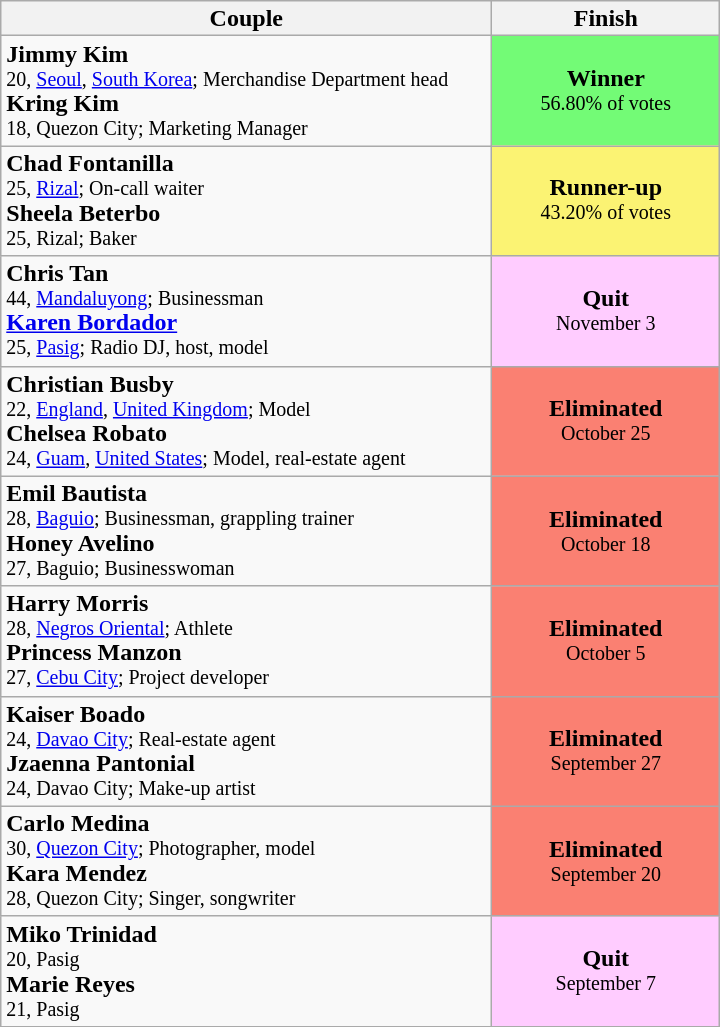<table class="wikitable" style="text-align:center; line-height:16px; width:38%;">
<tr>
<th width="28%">Couple</th>
<th width="10%">Finish</th>
</tr>
<tr>
<td style="text-align:left;"><strong>Jimmy Kim</strong><br> <small>20, <a href='#'>Seoul</a>, <a href='#'>South Korea</a>; Merchandise Department head</small><br><strong>Kring Kim</strong><br><small>18, Quezon City; Marketing Manager</small></td>
<td style="background:#73FB76"><strong>Winner</strong><br><small>56.80% of votes</small></td>
</tr>
<tr>
<td style="text-align:left;"><strong>Chad Fontanilla</strong><br> <small>25, <a href='#'>Rizal</a>; On-call waiter</small><br><strong>Sheela Beterbo</strong><br><small>25, Rizal; Baker</small></td>
<td style="background:#FBF373;"><strong>Runner-up</strong><br><small>43.20% of votes</small></td>
</tr>
<tr>
<td style="text-align:left;"><strong>Chris Tan</strong><br> <small>44, <a href='#'>Mandaluyong</a>; Businessman</small><br><strong><a href='#'>Karen Bordador</a></strong><br><small>25, <a href='#'>Pasig</a>; Radio DJ, host, model</small></td>
<td style="background:#FFCCFF;"><strong>Quit</strong><br><small>November 3</small></td>
</tr>
<tr>
<td style="text-align:left;"><strong>Christian Busby</strong><br> <small>22, <a href='#'>England</a>, <a href='#'>United Kingdom</a>; Model</small><br><strong>Chelsea Robato</strong><br><small>24, <a href='#'>Guam</a>, <a href='#'>United States</a>; Model, real-estate agent</small></td>
<td style="background:#FA8072;"><strong>Eliminated</strong><br><small>October 25</small></td>
</tr>
<tr>
<td style="text-align:left;"><strong>Emil Bautista</strong><br> <small>28, <a href='#'>Baguio</a>; Businessman, grappling trainer</small><br><strong>Honey Avelino</strong><br><small>27, Baguio; Businesswoman</small></td>
<td style="background:#FA8072;"><strong>Eliminated</strong><br><small> October 18 </small></td>
</tr>
<tr>
<td style="text-align:left;"><strong>Harry Morris</strong><br> <small>28, <a href='#'>Negros Oriental</a>; Athlete</small><br><strong>Princess Manzon</strong><br><small>27, <a href='#'>Cebu City</a>; Project developer</small></td>
<td style="background:#FA8072;"><strong>Eliminated</strong><br><small>October 5</small></td>
</tr>
<tr>
<td style="text-align:left;"><strong>Kaiser Boado</strong><br> <small>24, <a href='#'>Davao City</a>; Real-estate agent</small><br><strong>Jzaenna Pantonial</strong><br><small>24, Davao City; Make-up artist</small></td>
<td style="background:#FA8072;"><strong>Eliminated</strong><br><small>September 27</small></td>
</tr>
<tr>
<td style="text-align:left;"><strong>Carlo Medina</strong><br> <small>30, <a href='#'>Quezon City</a>; Photographer, model</small><br><strong>Kara Mendez</strong><br><small>28, Quezon City; Singer, songwriter</small></td>
<td style="background:#FA8072;"><strong>Eliminated</strong><br><small>September 20</small></td>
</tr>
<tr>
<td style="text-align:left;"><strong>Miko Trinidad</strong><br> <small>20, Pasig</small><br><strong>Marie Reyes</strong><br><small>21, Pasig</small></td>
<td style="background:#FFCCFF;"><strong>Quit</strong><br><small>September 7</small></td>
</tr>
<tr>
</tr>
</table>
